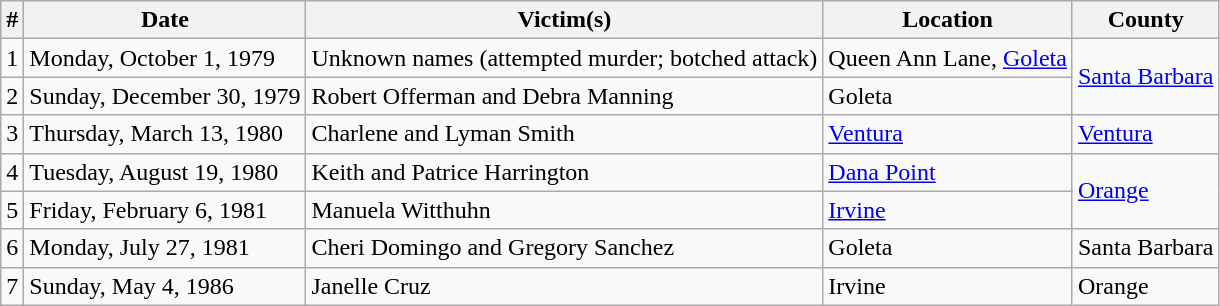<table class="wikitable sortable">
<tr>
<th>#</th>
<th>Date</th>
<th>Victim(s)</th>
<th>Location</th>
<th>County</th>
</tr>
<tr>
<td>1</td>
<td>Monday, October 1, 1979</td>
<td>Unknown names (attempted murder; botched attack)</td>
<td>Queen Ann Lane, <a href='#'>Goleta</a></td>
<td rowspan="2"><a href='#'>Santa Barbara</a></td>
</tr>
<tr>
<td>2</td>
<td>Sunday, December 30, 1979</td>
<td>Robert Offerman and Debra Manning</td>
<td>Goleta</td>
</tr>
<tr>
<td>3</td>
<td>Thursday, March 13, 1980</td>
<td>Charlene and Lyman Smith</td>
<td><a href='#'>Ventura</a></td>
<td><a href='#'>Ventura</a></td>
</tr>
<tr>
<td>4</td>
<td>Tuesday, August 19, 1980</td>
<td>Keith and Patrice Harrington</td>
<td><a href='#'>Dana Point</a></td>
<td rowspan="2"><a href='#'>Orange</a></td>
</tr>
<tr>
<td>5</td>
<td>Friday, February 6, 1981</td>
<td>Manuela Witthuhn</td>
<td><a href='#'>Irvine</a></td>
</tr>
<tr>
<td>6</td>
<td>Monday, July 27, 1981</td>
<td>Cheri Domingo and Gregory Sanchez</td>
<td>Goleta</td>
<td>Santa Barbara</td>
</tr>
<tr>
<td>7</td>
<td>Sunday, May 4, 1986</td>
<td>Janelle Cruz</td>
<td>Irvine</td>
<td>Orange</td>
</tr>
</table>
